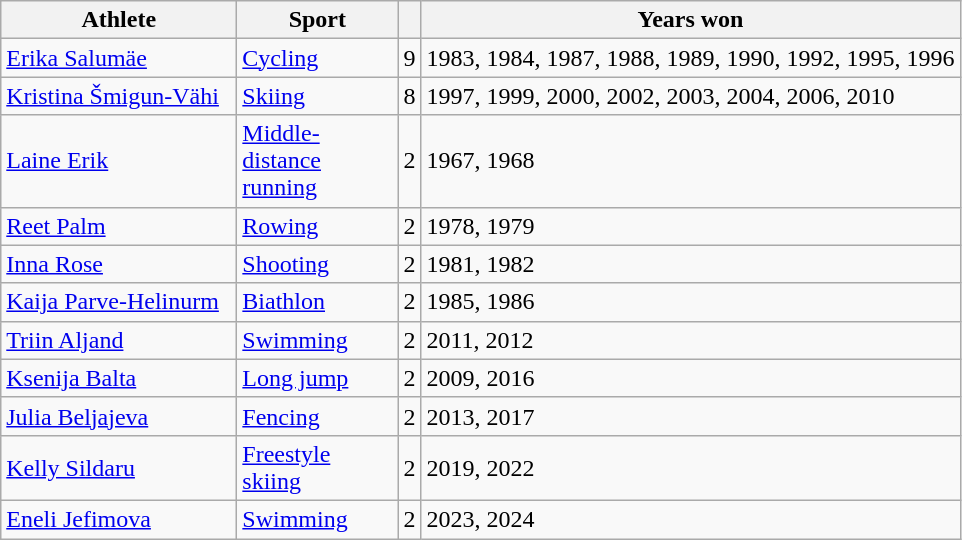<table class="wikitable sortable">
<tr>
<th width=150px>Athlete</th>
<th width=100px>Sport</th>
<th></th>
<th class="unsortable">Years won</th>
</tr>
<tr>
<td><a href='#'>Erika Salumäe</a></td>
<td><a href='#'>Cycling</a></td>
<td style="text-align:center;">9</td>
<td>1983, 1984, 1987, 1988, 1989, 1990, 1992, 1995, 1996</td>
</tr>
<tr>
<td><a href='#'>Kristina Šmigun-Vähi</a></td>
<td><a href='#'>Skiing</a></td>
<td style="text-align:center;">8</td>
<td>1997, 1999, 2000, 2002, 2003, 2004, 2006, 2010</td>
</tr>
<tr>
<td><a href='#'>Laine Erik</a></td>
<td><a href='#'>Middle-distance running</a></td>
<td style="text-align:center;">2</td>
<td>1967, 1968</td>
</tr>
<tr>
<td><a href='#'>Reet Palm</a></td>
<td><a href='#'>Rowing</a></td>
<td style="text-align:center;">2</td>
<td>1978, 1979</td>
</tr>
<tr>
<td><a href='#'>Inna Rose</a></td>
<td><a href='#'>Shooting</a></td>
<td style="text-align:center;">2</td>
<td>1981, 1982</td>
</tr>
<tr>
<td><a href='#'>Kaija Parve-Helinurm</a></td>
<td><a href='#'>Biathlon</a></td>
<td style="text-align:center;">2</td>
<td>1985, 1986</td>
</tr>
<tr>
<td><a href='#'>Triin Aljand</a></td>
<td><a href='#'>Swimming</a></td>
<td style="text-align:center;">2</td>
<td>2011, 2012</td>
</tr>
<tr>
<td><a href='#'>Ksenija Balta</a></td>
<td><a href='#'>Long jump</a></td>
<td style="text-align:center;">2</td>
<td>2009, 2016</td>
</tr>
<tr>
<td><a href='#'>Julia Beljajeva</a></td>
<td><a href='#'>Fencing</a></td>
<td style="text-align:center;">2</td>
<td>2013, 2017</td>
</tr>
<tr>
<td><a href='#'>Kelly Sildaru</a></td>
<td><a href='#'>Freestyle skiing</a></td>
<td style="text-align:center;">2</td>
<td>2019, 2022</td>
</tr>
<tr>
<td><a href='#'>Eneli Jefimova</a></td>
<td><a href='#'>Swimming</a></td>
<td align=center>2</td>
<td>2023, 2024</td>
</tr>
</table>
